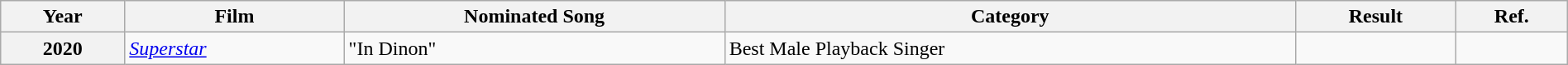<table class="wikitable plainrowheaders" width="100%" "textcolor:#000;">
<tr>
<th>Year</th>
<th>Film</th>
<th>Nominated Song</th>
<th>Category</th>
<th>Result</th>
<th>Ref.</th>
</tr>
<tr>
<th>2020</th>
<td><em><a href='#'>Superstar</a></em></td>
<td>"In Dinon"</td>
<td>Best Male Playback Singer</td>
<td></td>
<td></td>
</tr>
</table>
